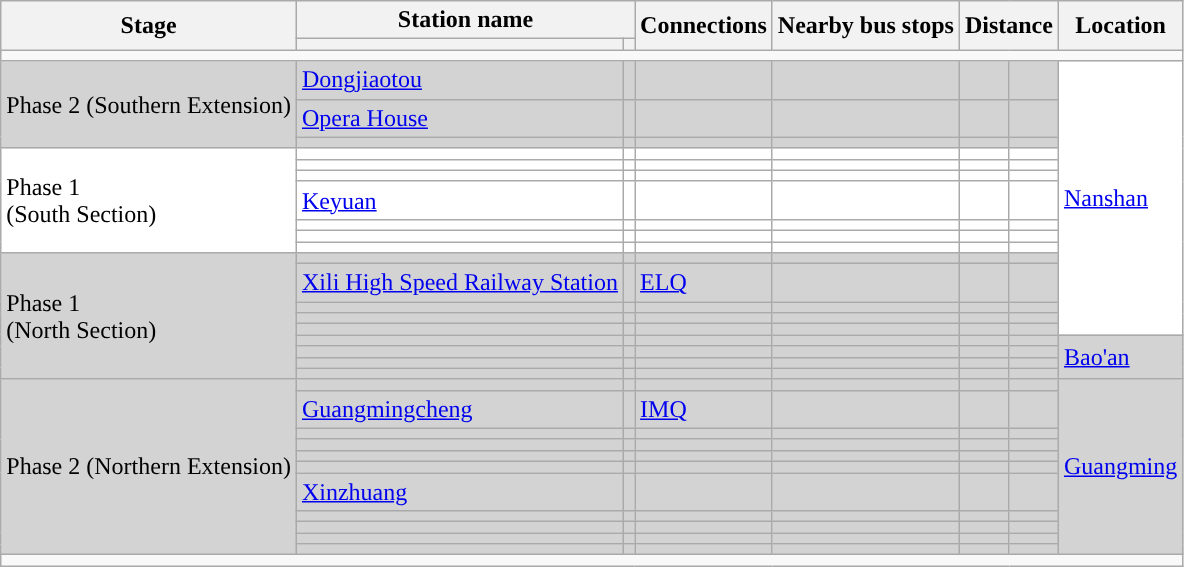<table class="wikitable">
<tr>
<th rowspan="2">Stage</th>
<th colspan="2">Station name</th>
<th rowspan="2">Connections</th>
<th rowspan="2">Nearby bus stops</th>
<th colspan="2" rowspan="2">Distance<br></th>
<th rowspan="2">Location</th>
</tr>
<tr>
<th></th>
<th></th>
</tr>
<tr style="background:#">
<td colspan="8"></td>
</tr>
<tr bgcolor="lightgrey">
<td rowspan="3">Phase 2 (Southern Extension)</td>
<td><a href='#'>Dongjiaotou</a></td>
<td></td>
<td> </td>
<td></td>
<td></td>
<td></td>
<td rowspan="15" bgcolor=white><a href='#'>Nanshan</a></td>
</tr>
<tr bgcolor="lightgrey">
<td><a href='#'>Opera House</a></td>
<td></td>
<td></td>
<td></td>
<td></td>
<td></td>
</tr>
<tr bgcolor="lightgrey">
<td></td>
<td></td>
<td></td>
<td></td>
<td></td>
<td></td>
</tr>
<tr bgcolor="white">
<td rowspan="7">Phase 1<br>(South Section)</td>
<td></td>
<td></td>
<td></td>
<td></td>
<td></td>
<td></td>
</tr>
<tr bgcolor="white">
<td></td>
<td></td>
<td></td>
<td></td>
<td></td>
<td></td>
</tr>
<tr bgcolor="white">
<td></td>
<td></td>
<td>  </td>
<td></td>
<td></td>
<td></td>
</tr>
<tr bgcolor="white">
<td><a href='#'>Keyuan</a></td>
<td></td>
<td> </td>
<td></td>
<td></td>
<td></td>
</tr>
<tr bgcolor="white">
<td></td>
<td></td>
<td></td>
<td></td>
<td></td>
<td></td>
</tr>
<tr bgcolor="white">
<td></td>
<td></td>
<td> </td>
<td></td>
<td></td>
<td></td>
</tr>
<tr bgcolor="white">
<td></td>
<td></td>
<td></td>
<td></td>
<td></td>
<td></td>
</tr>
<tr bgcolor="lightgrey">
<td rowspan="9">Phase 1<br>(North Section)</td>
<td></td>
<td></td>
<td></td>
<td></td>
<td></td>
<td></td>
</tr>
<tr bgcolor="lightgrey">
<td><a href='#'>Xili High Speed Railway Station</a></td>
<td></td>
<td> <a href='#'>ELQ</a><br>  </td>
<td></td>
<td></td>
<td></td>
</tr>
<tr bgcolor="lightgrey">
<td></td>
<td></td>
<td></td>
<td></td>
<td></td>
<td></td>
</tr>
<tr bgcolor="lightgrey">
<td></td>
<td></td>
<td></td>
<td></td>
<td></td>
<td></td>
</tr>
<tr bgcolor="lightgrey">
<td></td>
<td></td>
<td></td>
<td></td>
<td></td>
<td></td>
</tr>
<tr bgcolor="lightgrey">
<td></td>
<td></td>
<td></td>
<td></td>
<td></td>
<td></td>
<td rowspan="4"><a href='#'>Bao'an</a></td>
</tr>
<tr bgcolor="lightgrey">
<td></td>
<td></td>
<td></td>
<td></td>
<td></td>
<td></td>
</tr>
<tr bgcolor="lightgrey">
<td></td>
<td></td>
<td></td>
<td></td>
<td></td>
<td></td>
</tr>
<tr bgcolor="lightgrey">
<td></td>
<td></td>
<td></td>
<td></td>
<td></td>
<td></td>
</tr>
<tr bgcolor="lightgrey">
<td rowspan="11">Phase 2 (Northern Extension)</td>
<td></td>
<td></td>
<td></td>
<td></td>
<td></td>
<td></td>
<td rowspan="11"><a href='#'>Guangming</a></td>
</tr>
<tr bgcolor="lightgrey">
<td><a href='#'>Guangmingcheng</a></td>
<td></td>
<td>  <a href='#'>IMQ</a></td>
<td></td>
<td></td>
<td></td>
</tr>
<tr bgcolor="lightgrey">
<td></td>
<td></td>
<td></td>
<td></td>
<td></td>
<td></td>
</tr>
<tr bgcolor="lightgrey">
<td></td>
<td></td>
<td></td>
<td></td>
<td></td>
<td></td>
</tr>
<tr bgcolor="lightgrey">
<td></td>
<td></td>
<td></td>
<td></td>
<td></td>
<td></td>
</tr>
<tr bgcolor="lightgrey">
<td></td>
<td></td>
<td></td>
<td></td>
<td></td>
<td></td>
</tr>
<tr bgcolor="lightgrey">
<td><a href='#'>Xinzhuang</a></td>
<td></td>
<td></td>
<td></td>
<td></td>
<td></td>
</tr>
<tr bgcolor="lightgrey">
<td></td>
<td></td>
<td></td>
<td></td>
<td></td>
<td></td>
</tr>
<tr bgcolor="lightgrey">
<td></td>
<td></td>
<td></td>
<td></td>
<td></td>
<td></td>
</tr>
<tr bgcolor="lightgrey">
<td></td>
<td></td>
<td></td>
<td></td>
<td></td>
<td></td>
</tr>
<tr bgcolor="lightgrey">
<td></td>
<td></td>
<td></td>
<td></td>
<td></td>
<td></td>
</tr>
<tr style="background:#">
<td colspan="8"></td>
</tr>
</table>
